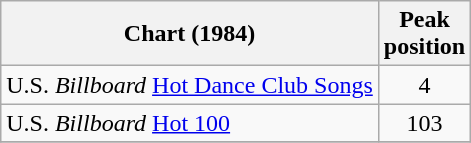<table class="wikitable">
<tr>
<th>Chart (1984)</th>
<th>Peak<br> position</th>
</tr>
<tr>
<td>U.S. <em>Billboard</em> <a href='#'>Hot Dance Club Songs</a></td>
<td align="center">4</td>
</tr>
<tr>
<td>U.S. <em>Billboard</em> <a href='#'>Hot 100</a></td>
<td align="center">103</td>
</tr>
<tr>
</tr>
</table>
